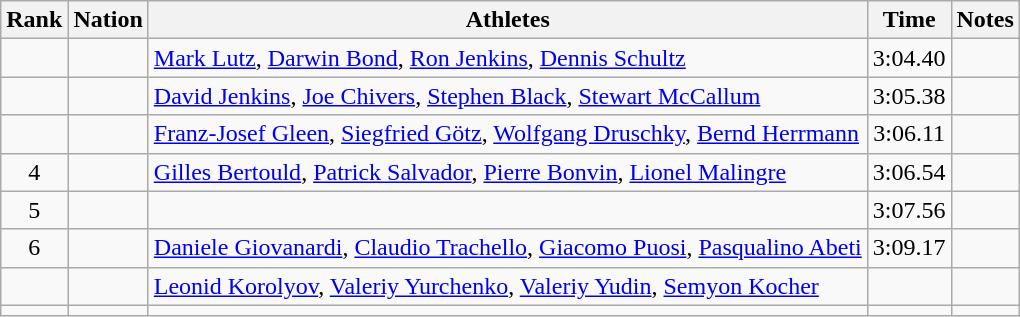<table class="wikitable sortable" style="text-align:center">
<tr>
<th>Rank</th>
<th>Nation</th>
<th>Athletes</th>
<th>Time</th>
<th>Notes</th>
</tr>
<tr>
<td></td>
<td align=left></td>
<td align=left><a href='#'>Mark Lutz</a>, <a href='#'>Darwin Bond</a>, <a href='#'>Ron Jenkins</a>, <a href='#'>Dennis Schultz</a></td>
<td>3:04.40</td>
<td></td>
</tr>
<tr>
<td></td>
<td align=left></td>
<td align=left><a href='#'>David Jenkins</a>, <a href='#'>Joe Chivers</a>, <a href='#'>Stephen Black</a>, <a href='#'>Stewart McCallum</a></td>
<td>3:05.38</td>
<td></td>
</tr>
<tr>
<td></td>
<td align=left></td>
<td align=left><a href='#'>Franz-Josef Gleen</a>, <a href='#'>Siegfried Götz</a>, <a href='#'>Wolfgang Druschky</a>, <a href='#'>Bernd Herrmann</a></td>
<td>3:06.11</td>
<td></td>
</tr>
<tr>
<td>4</td>
<td align=left></td>
<td align=left><a href='#'>Gilles Bertould</a>, <a href='#'>Patrick Salvador</a>, <a href='#'>Pierre Bonvin</a>, <a href='#'>Lionel Malingre</a></td>
<td>3:06.54</td>
<td></td>
</tr>
<tr>
<td>5</td>
<td align=left></td>
<td align=left></td>
<td>3:07.56</td>
<td></td>
</tr>
<tr>
<td>6</td>
<td align=left></td>
<td align=left><a href='#'>Daniele Giovanardi</a>, <a href='#'>Claudio Trachello</a>, <a href='#'>Giacomo Puosi</a>, <a href='#'>Pasqualino Abeti</a></td>
<td>3:09.17</td>
<td></td>
</tr>
<tr>
<td></td>
<td align=left></td>
<td align=left><a href='#'>Leonid Korolyov</a>, <a href='#'>Valeriy Yurchenko</a>, <a href='#'>Valeriy Yudin</a>, <a href='#'>Semyon Kocher</a></td>
<td></td>
<td></td>
</tr>
<tr>
<td></td>
<td align=left></td>
<td align=left></td>
<td></td>
<td></td>
</tr>
</table>
